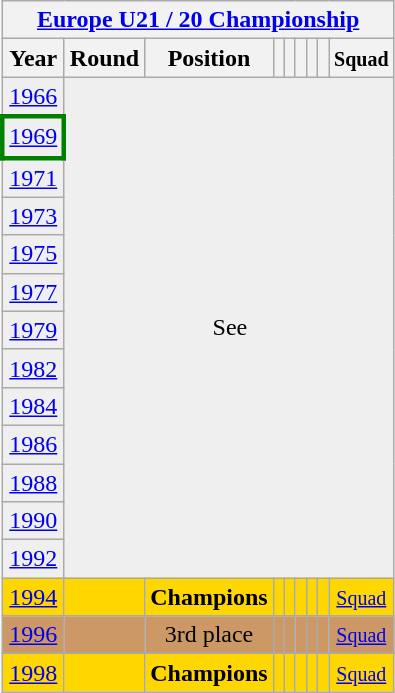<table class="wikitable" style="text-align: center;">
<tr>
<th colspan=9><a href='#'>Europe U21 / 20 Championship</a></th>
</tr>
<tr>
<th>Year</th>
<th>Round</th>
<th>Position</th>
<th></th>
<th></th>
<th></th>
<th></th>
<th></th>
<th><small>Squad</small></th>
</tr>
<tr bgcolor="efefef">
<td> <a href='#'>1966</a></td>
<td colspan=9 rowspan=13>See </td>
</tr>
<tr bgcolor="efefef">
<td style="border:3px solid green"> <a href='#'>1969</a></td>
</tr>
<tr bgcolor="efefef">
<td> <a href='#'>1971</a></td>
</tr>
<tr bgcolor="efefef">
<td> <a href='#'>1973</a></td>
</tr>
<tr bgcolor="efefef">
<td> <a href='#'>1975</a></td>
</tr>
<tr bgcolor="efefef">
<td> <a href='#'>1977</a></td>
</tr>
<tr bgcolor="efefef">
<td> <a href='#'>1979</a></td>
</tr>
<tr bgcolor="efefef">
<td> <a href='#'>1982</a></td>
</tr>
<tr bgcolor="efefef">
<td> <a href='#'>1984</a></td>
</tr>
<tr bgcolor="efefef">
<td> <a href='#'>1986</a></td>
</tr>
<tr bgcolor="efefef">
<td> <a href='#'>1988</a></td>
</tr>
<tr bgcolor="efefef">
<td> <a href='#'>1990</a></td>
</tr>
<tr bgcolor="efefef">
<td> <a href='#'>1992</a></td>
</tr>
<tr bgcolor=gold>
<td> <a href='#'>1994</a></td>
<td></td>
<td><strong>Champions</strong></td>
<td></td>
<td></td>
<td></td>
<td></td>
<td></td>
<td><small> <a href='#'>Squad</a></small></td>
</tr>
<tr bgcolor=cc9966>
<td> <a href='#'>1996</a></td>
<td></td>
<td>3rd place</td>
<td></td>
<td></td>
<td></td>
<td></td>
<td></td>
<td><small> <a href='#'>Squad</a></small></td>
</tr>
<tr bgcolor=gold>
<td> <a href='#'>1998</a></td>
<td></td>
<td><strong>Champions</strong></td>
<td></td>
<td></td>
<td></td>
<td></td>
<td></td>
<td><small> <a href='#'>Squad</a></small></td>
</tr>
</table>
